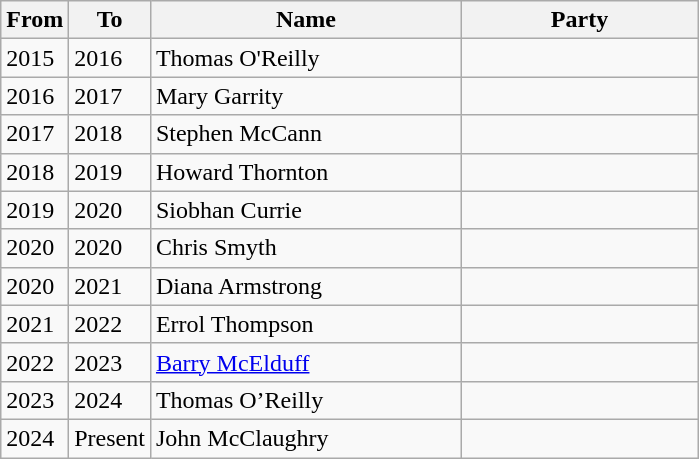<table class="wikitable sortable">
<tr>
<th>From</th>
<th>To</th>
<th scope="col" width="200">Name</th>
<th scope="col" width="150" colspan=2>Party</th>
</tr>
<tr>
<td>2015</td>
<td>2016</td>
<td>Thomas O'Reilly</td>
<td></td>
</tr>
<tr>
<td>2016</td>
<td>2017</td>
<td>Mary Garrity</td>
<td></td>
</tr>
<tr>
<td>2017</td>
<td>2018</td>
<td>Stephen McCann</td>
<td></td>
</tr>
<tr>
<td>2018</td>
<td>2019</td>
<td>Howard Thornton</td>
<td></td>
</tr>
<tr>
<td>2019</td>
<td>2020</td>
<td>Siobhan Currie</td>
<td></td>
</tr>
<tr>
<td>2020</td>
<td>2020</td>
<td>Chris Smyth</td>
<td></td>
</tr>
<tr>
<td>2020</td>
<td>2021</td>
<td>Diana Armstrong</td>
<td></td>
</tr>
<tr>
<td>2021</td>
<td>2022</td>
<td>Errol Thompson</td>
<td></td>
</tr>
<tr>
<td>2022</td>
<td>2023</td>
<td><a href='#'>Barry McElduff</a></td>
<td></td>
</tr>
<tr>
<td>2023</td>
<td>2024</td>
<td>Thomas O’Reilly</td>
<td></td>
</tr>
<tr>
<td>2024</td>
<td>Present</td>
<td>John McClaughry</td>
<td></td>
</tr>
</table>
